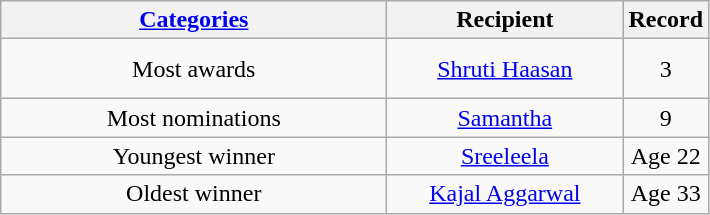<table class="wikitable" style="text-align: center">
<tr>
<th width="25"><strong><a href='#'>Categories</a></strong></th>
<th width="100">Recipient</th>
<th>Record</th>
</tr>
<tr style="height:2.5em;">
<td width="250">Most awards</td>
<td width="150"><a href='#'>Shruti Haasan</a></td>
<td>3</td>
</tr>
<tr>
<td>Most nominations</td>
<td><a href='#'>Samantha</a></td>
<td>9</td>
</tr>
<tr>
<td>Youngest winner</td>
<td><a href='#'>Sreeleela</a></td>
<td>Age 22</td>
</tr>
<tr>
<td>Oldest winner</td>
<td><a href='#'>Kajal Aggarwal</a></td>
<td>Age 33</td>
</tr>
</table>
